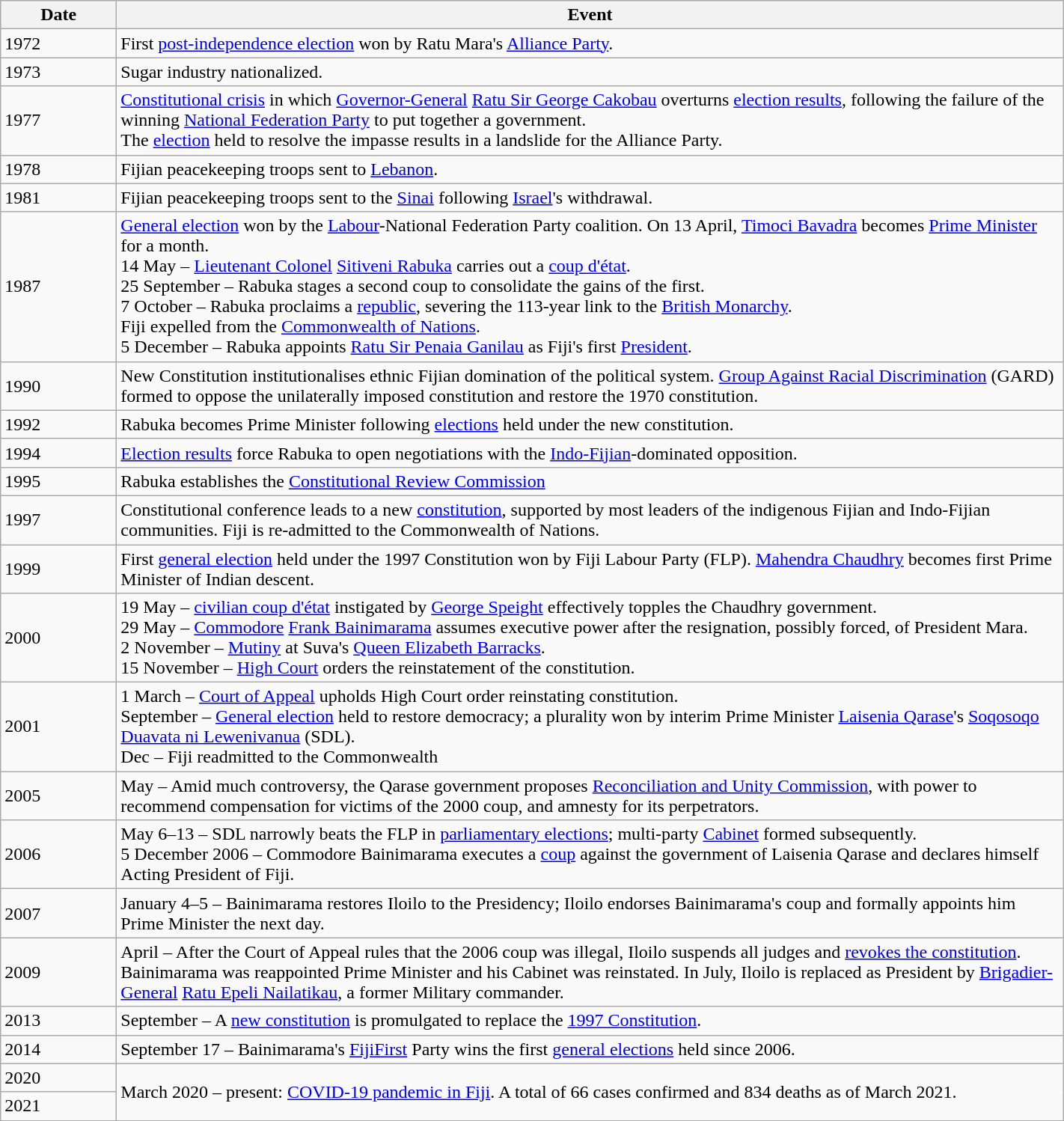<table class="wikitable" style="width: 75%; border:1px solid; padding=2; border-spacing: 0;">
<tr>
<th style="width: 6em;">Date</th>
<th>Event</th>
</tr>
<tr>
<td>1972</td>
<td>First <a href='#'>post-independence election</a> won by Ratu Mara's <a href='#'>Alliance Party</a>.</td>
</tr>
<tr>
<td>1973</td>
<td>Sugar industry nationalized.</td>
</tr>
<tr>
<td>1977</td>
<td><a href='#'>Constitutional crisis</a> in which <a href='#'>Governor-General</a> <a href='#'>Ratu Sir George Cakobau</a> overturns <a href='#'>election results</a>, following the failure of the winning <a href='#'>National Federation Party</a> to put together a government. <br> The <a href='#'>election</a> held to resolve the impasse results in a landslide for the Alliance Party.</td>
</tr>
<tr>
<td>1978</td>
<td>Fijian peacekeeping troops sent to <a href='#'>Lebanon</a>.</td>
</tr>
<tr>
<td>1981</td>
<td>Fijian peacekeeping troops sent to the <a href='#'>Sinai</a> following <a href='#'>Israel</a>'s withdrawal.</td>
</tr>
<tr>
<td>1987</td>
<td><a href='#'>General election</a> won by the <a href='#'>Labour</a>-National Federation Party coalition. On 13 April, <a href='#'>Timoci Bavadra</a> becomes <a href='#'>Prime Minister</a> for a month. <br> 14 May – <a href='#'>Lieutenant Colonel</a> <a href='#'>Sitiveni Rabuka</a> carries out a <a href='#'>coup d'état</a>. <br> 25 September – Rabuka stages a second coup to consolidate the gains of the first. <br> 7 October – Rabuka proclaims a <a href='#'>republic</a>, severing the 113-year link to the <a href='#'>British Monarchy</a>. <br> Fiji expelled from the <a href='#'>Commonwealth of Nations</a>. <br> 5 December – Rabuka appoints <a href='#'>Ratu Sir Penaia Ganilau</a> as Fiji's first <a href='#'>President</a>.</td>
</tr>
<tr>
<td>1990</td>
<td>New Constitution institutionalises ethnic Fijian domination of the political system. <a href='#'>Group Against Racial Discrimination</a> (GARD) formed to oppose the unilaterally imposed constitution and restore the 1970 constitution.</td>
</tr>
<tr>
<td>1992</td>
<td>Rabuka becomes Prime Minister following <a href='#'>elections</a> held under the new constitution.</td>
</tr>
<tr>
<td>1994</td>
<td><a href='#'>Election results</a> force Rabuka to open negotiations with the <a href='#'>Indo-Fijian</a>-dominated opposition.</td>
</tr>
<tr>
<td>1995</td>
<td>Rabuka establishes the <a href='#'>Constitutional Review Commission</a></td>
</tr>
<tr>
<td>1997</td>
<td>Constitutional conference leads to a new <a href='#'>constitution</a>, supported by most leaders of the indigenous Fijian and Indo-Fijian communities. Fiji is re-admitted to the Commonwealth of Nations.</td>
</tr>
<tr>
<td>1999</td>
<td>First <a href='#'>general election</a> held under the 1997 Constitution won by Fiji Labour Party (FLP). <a href='#'>Mahendra Chaudhry</a> becomes first Prime Minister of Indian descent.</td>
</tr>
<tr>
<td>2000</td>
<td>19 May – <a href='#'>civilian coup d'état</a> instigated by <a href='#'>George Speight</a> effectively topples the Chaudhry government. <br> 29 May – <a href='#'>Commodore</a> <a href='#'>Frank Bainimarama</a> assumes executive power after the resignation, possibly forced, of President Mara. <br> 2 November – <a href='#'>Mutiny</a> at Suva's <a href='#'>Queen Elizabeth Barracks</a>. <br> 15 November – <a href='#'>High Court</a> orders the reinstatement of the constitution.</td>
</tr>
<tr>
<td>2001</td>
<td>1 March – <a href='#'>Court of Appeal</a> upholds High Court order reinstating constitution.<br> September – <a href='#'>General election</a> held to restore democracy; a plurality won by interim Prime Minister <a href='#'>Laisenia Qarase</a>'s <a href='#'>Soqosoqo Duavata ni Lewenivanua</a> (SDL).<br>Dec – Fiji readmitted to the Commonwealth</td>
</tr>
<tr>
<td>2005</td>
<td>May – Amid much controversy, the Qarase government proposes <a href='#'>Reconciliation and Unity Commission</a>, with power to recommend compensation for victims of the 2000 coup, and amnesty for its perpetrators.</td>
</tr>
<tr>
<td>2006</td>
<td>May 6–13 – SDL narrowly beats the FLP in <a href='#'>parliamentary elections</a>; multi-party <a href='#'>Cabinet</a> formed subsequently.<br>  5 December 2006 – Commodore Bainimarama executes a <a href='#'>coup</a> against the government of Laisenia Qarase and declares himself Acting President of Fiji.</td>
</tr>
<tr>
<td>2007</td>
<td>January 4–5 – Bainimarama restores Iloilo to the Presidency; Iloilo endorses Bainimarama's coup and formally appoints him Prime Minister the next day.</td>
</tr>
<tr>
<td>2009</td>
<td>April – After the Court of Appeal rules that the 2006 coup was illegal, Iloilo suspends all judges and <a href='#'>revokes the constitution</a>. Bainimarama was reappointed Prime Minister and his Cabinet was reinstated. In July, Iloilo is replaced as President by <a href='#'>Brigadier-General</a> <a href='#'>Ratu Epeli Nailatikau</a>, a former Military commander.</td>
</tr>
<tr>
<td>2013</td>
<td>September – A <a href='#'>new constitution</a> is promulgated to replace the <a href='#'>1997 Constitution</a>.</td>
</tr>
<tr>
<td>2014</td>
<td>September 17 – Bainimarama's <a href='#'>FijiFirst</a> Party wins the first <a href='#'>general elections</a> held since 2006.</td>
</tr>
<tr>
<td>2020</td>
<td rowspan="2">March 2020 – present: <a href='#'>COVID-19 pandemic in Fiji</a>. A total of 66 cases confirmed and 834 deaths as of March 2021.</td>
</tr>
<tr>
<td>2021</td>
</tr>
</table>
